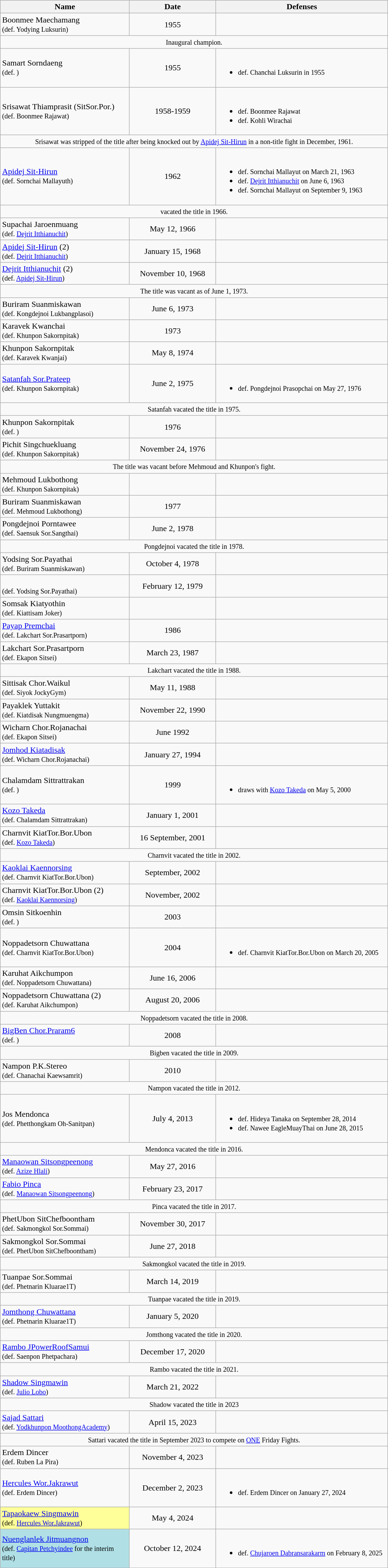<table class="wikitable" width=60%>
<tr>
<th width=30%>Name</th>
<th width=20%>Date</th>
<th width=40%>Defenses</th>
</tr>
<tr>
<td align=left> Boonmee Maechamang <br><small>(def. Yodying Luksurin)</small></td>
<td align=center>1955</td>
<td></td>
</tr>
<tr>
<td colspan=4 align=center><small> Inaugural champion.</small></td>
</tr>
<tr>
<td align=left> Samart Sorndaeng <br><small>(def. )</small></td>
<td align=center>1955</td>
<td><br><ul><li><small>def. Chanchai Luksurin in 1955</small></li></ul></td>
</tr>
<tr>
<td align=left> Srisawat Thiamprasit (SitSor.Por.)<br><small>(def. Boonmee Rajawat)</small></td>
<td align=center>1958-1959</td>
<td><br><ul><li><small>def. Boonmee Rajawat</small></li><li><small>def. Kohli Wirachai</small></li></ul></td>
</tr>
<tr>
<td colspan=4 align=center><small> Srisawat was stripped of the title after being knocked out by <a href='#'>Apidej Sit-Hirun</a> in a non-title fight in December, 1961.</small></td>
</tr>
<tr>
<td align=left> <a href='#'>Apidej Sit-Hirun</a> <br><small>(def. Sornchai Mallayuth)</small></td>
<td align=center>1962</td>
<td><br><ul><li><small>def. Sornchai Mallayut on March 21, 1963</small></li><li><small>def. <a href='#'>Dejrit Itthianuchit</a> on June 6, 1963</small></li><li><small>def. Sornchai Mallayut on September 9, 1963</small></li></ul></td>
</tr>
<tr>
<td colspan=4 align=center><small> vacated the title in 1966.</small></td>
</tr>
<tr>
<td align=left> Supachai Jaroenmuang <br><small>(def. <a href='#'>Dejrit Itthianuchit</a>)</small></td>
<td align=center>May 12, 1966</td>
<td></td>
</tr>
<tr>
<td align=left> <a href='#'>Apidej Sit-Hirun</a> (2)<br><small>(def. <a href='#'>Dejrit Itthianuchit</a>)</small></td>
<td align=center>January 15, 1968</td>
<td></td>
</tr>
<tr>
<td align=left> <a href='#'>Dejrit Itthianuchit</a> (2)<br><small>(def. <a href='#'>Apidej Sit-Hirun</a>)</small></td>
<td align=center>November 10, 1968</td>
<td></td>
</tr>
<tr>
<td colspan=4 align=center><small>The title was vacant as of June 1, 1973.</small></td>
</tr>
<tr>
<td align=left> Buriram Suanmiskawan<br><small>(def. Kongdejnoi Lukbangplasoi)</small></td>
<td align=center>June 6, 1973</td>
<td></td>
</tr>
<tr>
<td align=left> Karavek Kwanchai <br><small>(def. Khunpon Sakornpitak)</small></td>
<td align=center>1973</td>
<td></td>
</tr>
<tr>
<td align=left> Khunpon Sakornpitak <br><small>(def. Karavek Kwanjai)</small></td>
<td align=center>May 8, 1974</td>
<td></td>
</tr>
<tr>
<td align=left> <a href='#'>Satanfah Sor.Prateep</a> <br><small>(def. Khunpon Sakornpitak)</small></td>
<td align=center>June 2, 1975</td>
<td><br><ul><li><small>def. Pongdejnoi Prasopchai on May 27, 1976</small></li></ul></td>
</tr>
<tr>
<td colspan=4 align=center><small>Satanfah vacated the title in 1975.</small></td>
</tr>
<tr>
<td align=left> Khunpon Sakornpitak <br><small>(def. )</small></td>
<td align=center>1976</td>
<td></td>
</tr>
<tr>
<td align=left> Pichit Singchuekluang <br><small>(def. Khunpon Sakornpitak)</small></td>
<td align=center>November 24, 1976</td>
<td></td>
</tr>
<tr>
<td colspan=4 align=center><small>The title was vacant before Mehmoud and Khunpon's fight.</small></td>
</tr>
<tr>
<td align=left> Mehmoud Lukbothong <br><small>(def. Khunpon Sakornpitak)</small></td>
<td align=center></td>
<td></td>
</tr>
<tr>
<td align=left> Buriram Suanmiskawan <br><small>(def. Mehmoud Lukbothong)</small></td>
<td align=center>1977</td>
<td></td>
</tr>
<tr>
<td align=left> Pongdejnoi Porntawee <br><small>(def. Saensuk Sor.Sangthai)</small></td>
<td align=center>June 2, 1978</td>
<td></td>
</tr>
<tr>
<td colspan=4 align=center><small>Pongdejnoi vacated the title in 1978.</small></td>
</tr>
<tr>
<td align=left> Yodsing Sor.Payathai <br><small>(def. Buriram Suanmiskawan)</small></td>
<td align=center>October 4, 1978</td>
<td></td>
</tr>
<tr>
<td align=left> <br><small>(def. Yodsing Sor.Payathai)</small></td>
<td align=center>February 12, 1979</td>
<td></td>
</tr>
<tr>
<td align=left> Somsak Kiatyothin <br><small>(def. Kiattisam Joker)</small></td>
<td align=center></td>
<td></td>
</tr>
<tr>
<td align=left> <a href='#'>Payap Premchai</a> <br><small>(def. Lakchart Sor.Prasartporn)</small></td>
<td align=center>1986</td>
<td></td>
</tr>
<tr>
<td align=left> Lakchart Sor.Prasartporn <br><small>(def. Ekapon Sitsei)</small></td>
<td align=center>March 23, 1987</td>
<td></td>
</tr>
<tr>
<td colspan=4 align=center><small>Lakchart vacated the title in 1988.</small></td>
</tr>
<tr>
<td align=left> Sittisak Chor.Waikul <br><small>(def. Siyok JockyGym)</small></td>
<td align=center>May 11, 1988</td>
<td></td>
</tr>
<tr>
<td align=left> Payaklek Yuttakit <br><small>(def. Kiatdisak Nungmuengma)</small></td>
<td align=center>November 22, 1990</td>
<td></td>
</tr>
<tr>
<td align=left> Wicharn Chor.Rojanachai <br><small>(def. Ekapon Sitsei)</small></td>
<td align=center>June 1992</td>
<td></td>
</tr>
<tr>
<td align=left> <a href='#'>Jomhod Kiatadisak</a> <br><small>(def. Wicharn Chor.Rojanachai)</small></td>
<td align=center>January 27, 1994</td>
<td></td>
</tr>
<tr>
<td align=left> Chalamdam Sittrattrakan <br><small>(def. )</small></td>
<td align=center>1999</td>
<td><br><ul><li><small>draws with <a href='#'>Kozo Takeda</a> on May 5, 2000</small></li></ul></td>
</tr>
<tr>
<td align=left> <a href='#'>Kozo Takeda</a> <br><small>(def. Chalamdam Sittrattrakan)</small></td>
<td align=center>January 1, 2001</td>
<td></td>
</tr>
<tr>
<td align=left> Charnvit KiatTor.Bor.Ubon <br><small>(def. <a href='#'>Kozo Takeda</a>)</small></td>
<td align=center>16 September, 2001</td>
<td></td>
</tr>
<tr>
<td colspan=4 align=center><small>Charnvit vacated the title in 2002.</small></td>
</tr>
<tr>
<td align=left> <a href='#'>Kaoklai Kaennorsing</a> <br><small>(def. Charnvit KiatTor.Bor.Ubon)</small></td>
<td align=center>September, 2002</td>
<td></td>
</tr>
<tr>
<td align=left> Charnvit KiatTor.Bor.Ubon (2) <br><small>(def. <a href='#'>Kaoklai Kaennorsing</a>)</small></td>
<td align=center>November, 2002</td>
<td></td>
</tr>
<tr>
<td align=left> Omsin Sitkoenhin <br><small>(def. )</small></td>
<td align=center>2003</td>
<td></td>
</tr>
<tr>
<td align=left> Noppadetsorn Chuwattana <br><small>(def. Charnvit KiatTor.Bor.Ubon)</small></td>
<td align=center>2004</td>
<td><br><ul><li><small>def. Charnvit KiatTor.Bor.Ubon on March 20, 2005</small></li></ul></td>
</tr>
<tr>
<td align=left> Karuhat Aikchumpon <br><small>(def. Noppadetsorn Chuwattana)</small></td>
<td align=center>June 16, 2006</td>
<td></td>
</tr>
<tr>
<td align=left> Noppadetsorn Chuwattana (2) <br><small>(def. Karuhat Aikchumpon)</small></td>
<td align=center>August 20, 2006</td>
<td></td>
</tr>
<tr>
<td colspan=4 align=center><small>Noppadetsorn vacated the title in 2008.</small></td>
</tr>
<tr>
<td align=left> <a href='#'>BigBen Chor.Praram6</a> <br><small>(def. )</small></td>
<td align=center>2008</td>
<td></td>
</tr>
<tr>
<td colspan=4 align=center><small>Bigben vacated the title in 2009.</small></td>
</tr>
<tr>
<td align=left> Nampon P.K.Stereo <br><small>(def. Chanachai Kaewsamrit)</small></td>
<td align=center>2010</td>
<td></td>
</tr>
<tr>
<td colspan=4 align=center><small>Nampon vacated the title in 2012.</small></td>
</tr>
<tr>
<td align=left> Jos Mendonca <br><small>(def. Phetthongkam Oh-Sanitpan)</small></td>
<td align=center>July 4, 2013</td>
<td><br><ul><li><small>def. Hideya Tanaka on September 28, 2014</small></li><li><small>def. Nawee EagleMuayThai on June 28, 2015</small></li></ul></td>
</tr>
<tr>
<td colspan=4 align=center><small>Mendonca vacated the title in 2016.</small></td>
</tr>
<tr>
<td align=left> <a href='#'>Manaowan Sitsongpeenong</a> <br><small>(def. <a href='#'>Azize Hlali</a>)</small></td>
<td align=center>May 27, 2016</td>
<td></td>
</tr>
<tr>
<td align=left> <a href='#'>Fabio Pinca</a> <br><small>(def. <a href='#'>Manaowan Sitsongpeenong</a>)</small></td>
<td align=center>February 23, 2017</td>
<td></td>
</tr>
<tr>
<td colspan=4 align=center><small>Pinca vacated the title in 2017.</small></td>
</tr>
<tr>
<td align=left> PhetUbon SitChefboontham <br><small>(def. Sakmongkol Sor.Sommai)</small></td>
<td align=center>November 30, 2017</td>
<td></td>
</tr>
<tr>
<td align=left> Sakmongkol Sor.Sommai <br><small>(def. PhetUbon SitChefboontham)</small></td>
<td align=center>June 27, 2018</td>
<td></td>
</tr>
<tr>
<td colspan=4 align=center><small>Sakmongkol vacated the title in 2019.</small></td>
</tr>
<tr>
<td align=left> Tuanpae Sor.Sommai <br><small>(def. Phetnarin Kluarae1T)</small></td>
<td align=center>March 14, 2019</td>
<td></td>
</tr>
<tr>
<td colspan=4 align=center><small>Tuanpae vacated the title in 2019.</small></td>
</tr>
<tr>
<td align=left> <a href='#'>Jomthong Chuwattana</a> <br><small>(def. Phetnarin Kluarae1T)</small></td>
<td align=center>January 5, 2020</td>
<td></td>
</tr>
<tr>
<td colspan=4 align=center><small>Jomthong vacated the title in 2020.</small></td>
</tr>
<tr>
<td align=left> <a href='#'>Rambo JPowerRoofSamui</a> <br><small>(def. Saenpon Phetpachara)</small></td>
<td align=center>December 17, 2020</td>
<td></td>
</tr>
<tr>
<td colspan=4 align=center><small>Rambo vacated the title in 2021.</small></td>
</tr>
<tr>
<td align=left> <a href='#'>Shadow Singmawin</a> <br><small>(def. <a href='#'>Julio Lobo</a>)</small></td>
<td align=center>March 21, 2022</td>
<td></td>
</tr>
<tr>
<td colspan=4 align=center><small>Shadow vacated the title in 2023</small></td>
</tr>
<tr>
<td align=left> <a href='#'>Sajad Sattari</a> <br><small>(def. <a href='#'>Yodkhunpon MoothongAcademy</a>)</small></td>
<td align=center>April 15, 2023</td>
<td></td>
</tr>
<tr>
<td colspan=4 align=center><small>Sattari vacated the title in September 2023 to compete on <a href='#'>ONE</a> Friday Fights.</small></td>
</tr>
<tr>
<td align=left> Erdem Dincer <br><small>(def. Ruben La Pira)</small></td>
<td align=center>November 4, 2023</td>
<td></td>
</tr>
<tr>
<td align=left> <a href='#'>Hercules Wor.Jakrawut</a><br><small>(def. Erdem Dincer)</small></td>
<td align=center>December 2, 2023</td>
<td><br><ul><li><small>def. Erdem Dincer on January 27, 2024</small></li></ul></td>
</tr>
<tr>
<td align=left bgcolor="#FFFF99"> <a href='#'>Tapaokaew Singmawin</a><br><small>(def. <a href='#'>Hercules Wor.Jakrawut</a>)</small></td>
<td align=center>May 4, 2024</td>
<td></td>
</tr>
<tr>
<td align=left bgcolor="B0E0E6"> <a href='#'>Nuenglanlek Jitmuangnon</a><br><small>(def. <a href='#'>Capitan Petchyindee</a> for the interim title)</small></td>
<td align=center>October 12, 2024</td>
<td><br><ul><li><small>def. <a href='#'>Chujaroen Dabransarakarm</a> on February 8, 2025</small></li></ul></td>
</tr>
<tr>
</tr>
</table>
